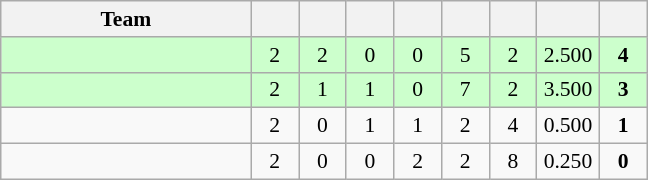<table class="wikitable" style="text-align: center; font-size:90% ">
<tr>
<th width=160>Team</th>
<th width=25></th>
<th width=25></th>
<th width=25></th>
<th width=25></th>
<th width=25></th>
<th width=25></th>
<th width=35></th>
<th width=25></th>
</tr>
<tr bgcolor=ccffcc>
<td align=left></td>
<td>2</td>
<td>2</td>
<td>0</td>
<td>0</td>
<td>5</td>
<td>2</td>
<td>2.500</td>
<td><strong>4</strong></td>
</tr>
<tr style=background:#ccffcc>
<td align=left></td>
<td>2</td>
<td>1</td>
<td>1</td>
<td>0</td>
<td>7</td>
<td>2</td>
<td>3.500</td>
<td><strong>3</strong></td>
</tr>
<tr>
<td align=left></td>
<td>2</td>
<td>0</td>
<td>1</td>
<td>1</td>
<td>2</td>
<td>4</td>
<td>0.500</td>
<td><strong>1</strong></td>
</tr>
<tr>
<td align=left></td>
<td>2</td>
<td>0</td>
<td>0</td>
<td>2</td>
<td>2</td>
<td>8</td>
<td>0.250</td>
<td><strong>0</strong></td>
</tr>
</table>
